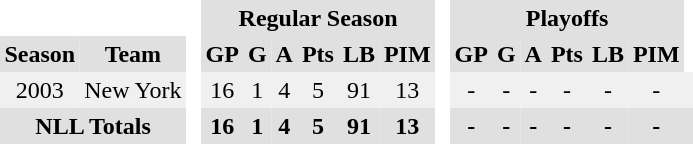<table BORDER="0" CELLPADDING="3" CELLSPACING="0">
<tr ALIGN="center" bgcolor="#e0e0e0">
<th colspan="2" bgcolor="#ffffff"> </th>
<th rowspan="99" bgcolor="#ffffff"> </th>
<th colspan="6">Regular Season</th>
<th rowspan="99" bgcolor="#ffffff"> </th>
<th colspan="6">Playoffs</th>
</tr>
<tr ALIGN="center" bgcolor="#e0e0e0">
<th>Season</th>
<th>Team</th>
<th>GP</th>
<th>G</th>
<th>A</th>
<th>Pts</th>
<th>LB</th>
<th>PIM</th>
<th>GP</th>
<th>G</th>
<th>A</th>
<th>Pts</th>
<th>LB</th>
<th>PIM</th>
</tr>
<tr ALIGN="center" bgcolor="#f0f0f0">
<td>2003</td>
<td>New York</td>
<td>16</td>
<td>1</td>
<td>4</td>
<td>5</td>
<td>91</td>
<td>13</td>
<td>-</td>
<td>-</td>
<td>-</td>
<td>-</td>
<td>-</td>
<td>-</td>
<td></td>
</tr>
<tr ALIGN="center" bgcolor="#e0e0e0">
<th colspan="2">NLL Totals</th>
<th>16</th>
<th>1</th>
<th>4</th>
<th>5</th>
<th>91</th>
<th>13</th>
<th>-</th>
<th>-</th>
<th>-</th>
<th>-</th>
<th>-</th>
<th>-</th>
<th></th>
</tr>
</table>
